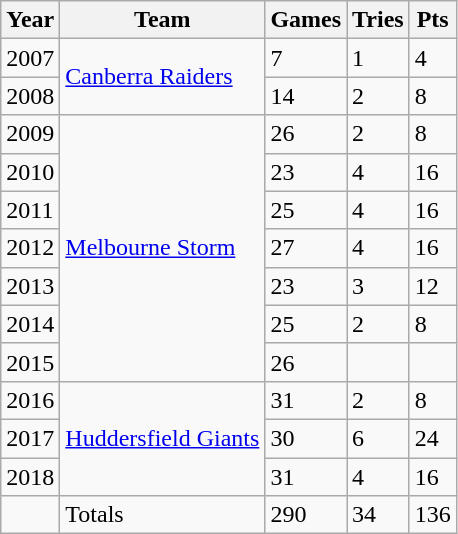<table class="wikitable sortable">
<tr>
<th>Year</th>
<th>Team</th>
<th>Games</th>
<th>Tries</th>
<th>Pts</th>
</tr>
<tr>
<td>2007</td>
<td rowspan="2"> <a href='#'>Canberra Raiders</a></td>
<td>7</td>
<td>1</td>
<td>4</td>
</tr>
<tr>
<td>2008</td>
<td>14</td>
<td>2</td>
<td>8</td>
</tr>
<tr>
<td>2009</td>
<td rowspan="7"> <a href='#'>Melbourne Storm</a></td>
<td>26</td>
<td>2</td>
<td>8</td>
</tr>
<tr>
<td>2010</td>
<td>23</td>
<td>4</td>
<td>16</td>
</tr>
<tr>
<td>2011</td>
<td>25</td>
<td>4</td>
<td>16</td>
</tr>
<tr>
<td>2012</td>
<td>27</td>
<td>4</td>
<td>16</td>
</tr>
<tr>
<td>2013</td>
<td>23</td>
<td>3</td>
<td>12</td>
</tr>
<tr>
<td>2014</td>
<td>25</td>
<td>2</td>
<td>8</td>
</tr>
<tr>
<td>2015</td>
<td>26</td>
<td></td>
<td></td>
</tr>
<tr>
<td>2016</td>
<td rowspan="3"> <a href='#'>Huddersfield Giants</a></td>
<td>31</td>
<td>2</td>
<td>8</td>
</tr>
<tr>
<td>2017</td>
<td>30</td>
<td>6</td>
<td>24</td>
</tr>
<tr>
<td>2018</td>
<td>31</td>
<td>4</td>
<td>16</td>
</tr>
<tr>
<td></td>
<td>Totals</td>
<td>290</td>
<td>34</td>
<td>136</td>
</tr>
</table>
